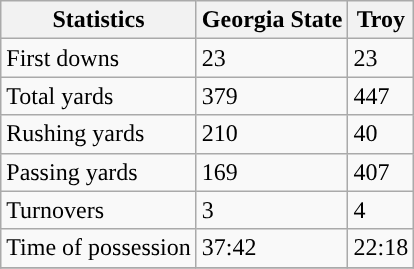<table class="wikitable">
<tr>
<th>Statistics</th>
<th>Georgia State</th>
<th>Troy</th>
</tr>
<tr>
<td>First downs</td>
<td>23</td>
<td>23</td>
</tr>
<tr>
<td>Total yards</td>
<td>379</td>
<td>447</td>
</tr>
<tr>
<td>Rushing yards</td>
<td>210</td>
<td>40</td>
</tr>
<tr>
<td>Passing yards</td>
<td>169</td>
<td>407</td>
</tr>
<tr>
<td>Turnovers</td>
<td>3</td>
<td>4</td>
</tr>
<tr>
<td>Time of possession</td>
<td>37:42</td>
<td>22:18</td>
</tr>
<tr>
</tr>
</table>
